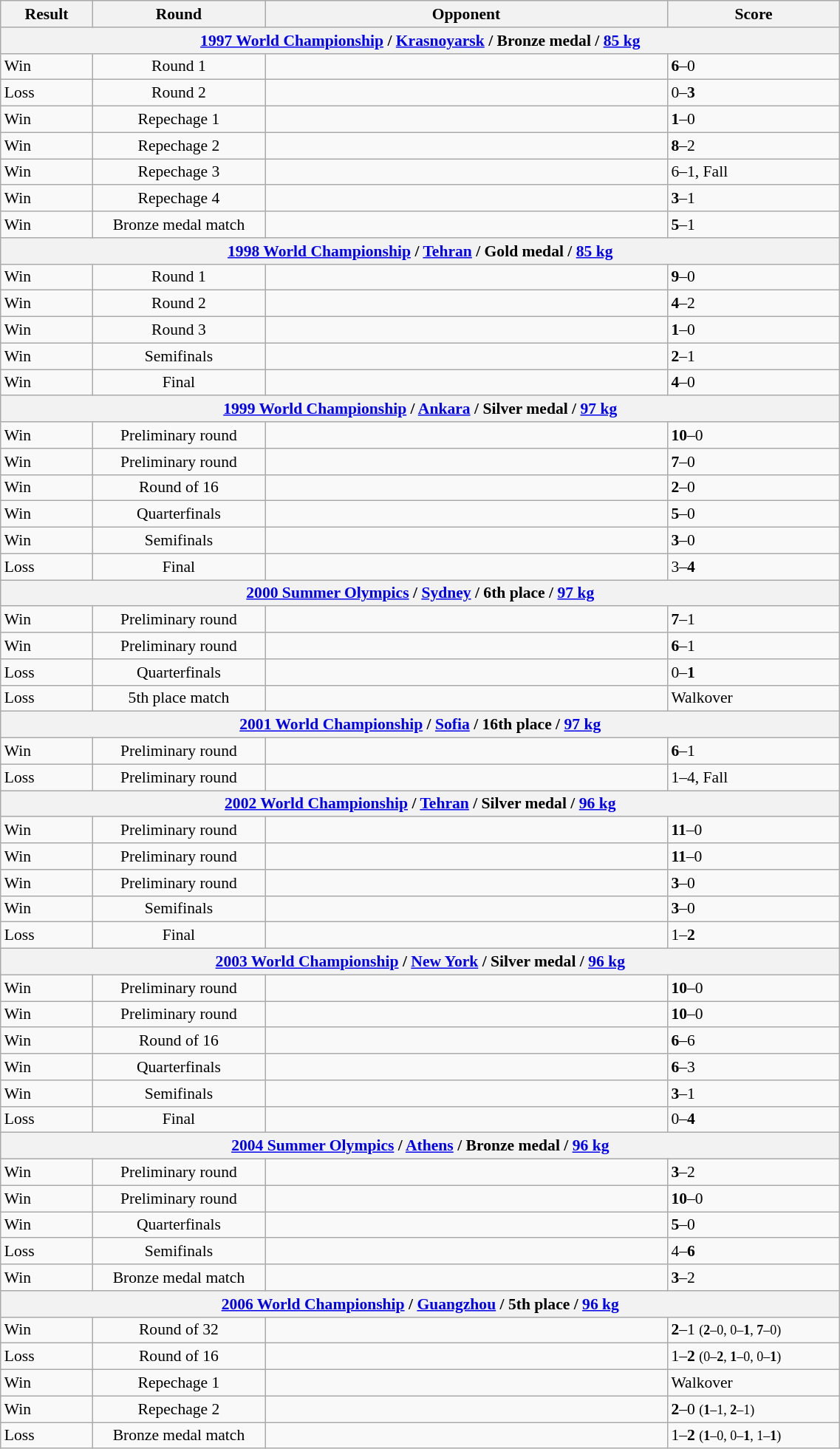<table class="wikitable" style="font-size:90%; width: 60%;">
<tr>
<th width=8%>Result</th>
<th width=15%>Round</th>
<th width=35%>Opponent</th>
<th width=15%>Score</th>
</tr>
<tr>
<th colspan="4"><a href='#'>1997 World Championship</a> /  <a href='#'>Krasnoyarsk</a> /  Bronze medal / <a href='#'>85 kg</a></th>
</tr>
<tr>
<td>Win</td>
<td align=center>Round 1</td>
<td></td>
<td><strong>6</strong>–0</td>
</tr>
<tr>
<td>Loss</td>
<td align=center>Round 2</td>
<td></td>
<td>0–<strong>3</strong></td>
</tr>
<tr>
<td>Win</td>
<td align=center>Repechage 1</td>
<td></td>
<td><strong>1</strong>–0</td>
</tr>
<tr>
<td>Win</td>
<td align=center>Repechage 2</td>
<td></td>
<td><strong>8</strong>–2</td>
</tr>
<tr>
<td>Win</td>
<td align=center>Repechage 3</td>
<td></td>
<td>6–1, Fall</td>
</tr>
<tr>
<td>Win</td>
<td align=center>Repechage 4</td>
<td></td>
<td><strong>3</strong>–1</td>
</tr>
<tr>
<td>Win</td>
<td align=center>Bronze medal match</td>
<td></td>
<td><strong>5</strong>–1</td>
</tr>
<tr>
<th colspan="4"><a href='#'>1998 World Championship</a> /  <a href='#'>Tehran</a> /  Gold medal / <a href='#'>85 kg</a></th>
</tr>
<tr>
<td>Win</td>
<td align=center>Round 1</td>
<td></td>
<td><strong>9</strong>–0</td>
</tr>
<tr>
<td>Win</td>
<td align=center>Round 2</td>
<td></td>
<td><strong>4</strong>–2</td>
</tr>
<tr>
<td>Win</td>
<td align=center>Round 3</td>
<td></td>
<td><strong>1</strong>–0</td>
</tr>
<tr>
<td>Win</td>
<td align=center>Semifinals</td>
<td></td>
<td><strong>2</strong>–1</td>
</tr>
<tr>
<td>Win</td>
<td align=center>Final</td>
<td></td>
<td><strong>4</strong>–0</td>
</tr>
<tr>
<th colspan="4"><a href='#'>1999 World Championship</a> /  <a href='#'>Ankara</a> /  Silver medal / <a href='#'>97 kg</a></th>
</tr>
<tr>
<td>Win</td>
<td align=center>Preliminary round</td>
<td></td>
<td><strong>10</strong>–0</td>
</tr>
<tr>
<td>Win</td>
<td align=center>Preliminary round</td>
<td></td>
<td><strong>7</strong>–0</td>
</tr>
<tr>
<td>Win</td>
<td align=center>Round of 16</td>
<td></td>
<td><strong>2</strong>–0</td>
</tr>
<tr>
<td>Win</td>
<td align=center>Quarterfinals</td>
<td></td>
<td><strong>5</strong>–0</td>
</tr>
<tr>
<td>Win</td>
<td align=center>Semifinals</td>
<td></td>
<td><strong>3</strong>–0</td>
</tr>
<tr>
<td>Loss</td>
<td align=center>Final</td>
<td></td>
<td>3–<strong>4</strong></td>
</tr>
<tr>
<th colspan="4"><a href='#'>2000 Summer Olympics</a> /  <a href='#'>Sydney</a> / 6th place / <a href='#'>97 kg</a></th>
</tr>
<tr>
<td>Win</td>
<td align=center>Preliminary round</td>
<td></td>
<td><strong>7</strong>–1</td>
</tr>
<tr>
<td>Win</td>
<td align=center>Preliminary round</td>
<td></td>
<td><strong>6</strong>–1</td>
</tr>
<tr>
<td>Loss</td>
<td align=center>Quarterfinals</td>
<td></td>
<td>0–<strong>1</strong></td>
</tr>
<tr>
<td>Loss</td>
<td align=center>5th place match</td>
<td></td>
<td>Walkover</td>
</tr>
<tr>
<th colspan="4"><a href='#'>2001 World Championship</a> /  <a href='#'>Sofia</a> / 16th place / <a href='#'>97 kg</a></th>
</tr>
<tr>
<td>Win</td>
<td align=center>Preliminary round</td>
<td></td>
<td><strong>6</strong>–1</td>
</tr>
<tr>
<td>Loss</td>
<td align=center>Preliminary round</td>
<td></td>
<td>1–4, Fall</td>
</tr>
<tr>
<th colspan="4"><a href='#'>2002 World Championship</a> /  <a href='#'>Tehran</a> /  Silver medal / <a href='#'>96 kg</a></th>
</tr>
<tr>
<td>Win</td>
<td align=center>Preliminary round</td>
<td></td>
<td><strong>11</strong>–0</td>
</tr>
<tr>
<td>Win</td>
<td align=center>Preliminary round</td>
<td></td>
<td><strong>11</strong>–0</td>
</tr>
<tr>
<td>Win</td>
<td align=center>Preliminary round</td>
<td></td>
<td><strong>3</strong>–0</td>
</tr>
<tr>
<td>Win</td>
<td align=center>Semifinals</td>
<td></td>
<td><strong>3</strong>–0</td>
</tr>
<tr>
<td>Loss</td>
<td align=center>Final</td>
<td></td>
<td>1–<strong>2</strong></td>
</tr>
<tr>
<th colspan="4"><a href='#'>2003 World Championship</a> /  <a href='#'>New York</a> /  Silver medal / <a href='#'>96 kg</a></th>
</tr>
<tr>
<td>Win</td>
<td align=center>Preliminary round</td>
<td></td>
<td><strong>10</strong>–0</td>
</tr>
<tr>
<td>Win</td>
<td align=center>Preliminary round</td>
<td></td>
<td><strong>10</strong>–0</td>
</tr>
<tr>
<td>Win</td>
<td align=center>Round of 16</td>
<td></td>
<td><strong>6</strong>–6</td>
</tr>
<tr>
<td>Win</td>
<td align=center>Quarterfinals</td>
<td></td>
<td><strong>6</strong>–3</td>
</tr>
<tr>
<td>Win</td>
<td align=center>Semifinals</td>
<td></td>
<td><strong>3</strong>–1</td>
</tr>
<tr>
<td>Loss</td>
<td align=center>Final</td>
<td></td>
<td>0–<strong>4</strong></td>
</tr>
<tr>
<th colspan="4"><a href='#'>2004 Summer Olympics</a> /  <a href='#'>Athens</a> /  Bronze medal / <a href='#'>96 kg</a></th>
</tr>
<tr>
<td>Win</td>
<td align=center>Preliminary round</td>
<td></td>
<td><strong>3</strong>–2</td>
</tr>
<tr>
<td>Win</td>
<td align=center>Preliminary round</td>
<td></td>
<td><strong>10</strong>–0</td>
</tr>
<tr>
<td>Win</td>
<td align=center>Quarterfinals</td>
<td></td>
<td><strong>5</strong>–0</td>
</tr>
<tr>
<td>Loss</td>
<td align=center>Semifinals</td>
<td></td>
<td>4–<strong>6</strong></td>
</tr>
<tr>
<td>Win</td>
<td align=center>Bronze medal match</td>
<td></td>
<td><strong>3</strong>–2</td>
</tr>
<tr>
<th colspan="4"><a href='#'>2006 World Championship</a> /  <a href='#'>Guangzhou</a> / 5th place / <a href='#'>96 kg</a></th>
</tr>
<tr>
<td>Win</td>
<td align=center>Round of 32</td>
<td></td>
<td><strong>2</strong>–1 <small>(<strong>2</strong>–0, 0–<strong>1</strong>, <strong>7</strong>–0)</small></td>
</tr>
<tr>
<td>Loss</td>
<td align=center>Round of 16</td>
<td></td>
<td>1–<strong>2</strong> <small>(0–<strong>2</strong>, <strong>1</strong>–0, 0–<strong>1</strong>)</small></td>
</tr>
<tr>
<td>Win</td>
<td align=center>Repechage 1</td>
<td></td>
<td>Walkover</td>
</tr>
<tr>
<td>Win</td>
<td align=center>Repechage 2</td>
<td></td>
<td><strong>2</strong>–0 <small>(<strong>1</strong>–1, <strong>2</strong>–1)</small></td>
</tr>
<tr>
<td>Loss</td>
<td align=center>Bronze medal match</td>
<td></td>
<td>1–<strong>2</strong> <small>(<strong>1</strong>–0, 0–<strong>1</strong>, 1–<strong>1</strong>)</small></td>
</tr>
</table>
